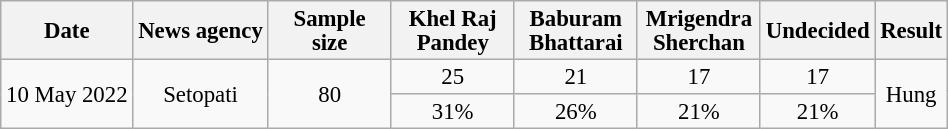<table class="wikitable sortable" style="text-align:center;font-size:95%;line-height:16px">
<tr>
<th>Date</th>
<th>News agency</th>
<th style="width:75px;">Sample size</th>
<th style="width:75px;">Khel Raj Pandey</th>
<th style="width:75px;">Baburam Bhattarai</th>
<th style="width:75px;">Mrigendra Sherchan</th>
<th>Undecided</th>
<th>Result</th>
</tr>
<tr>
<td rowspan="2">10 May 2022</td>
<td rowspan="2">Setopati</td>
<td rowspan="2">80</td>
<td>25</td>
<td>21</td>
<td>17</td>
<td>17</td>
<td rowspan="2">Hung</td>
</tr>
<tr>
<td>31%</td>
<td>26%</td>
<td>21%</td>
<td>21%</td>
</tr>
</table>
